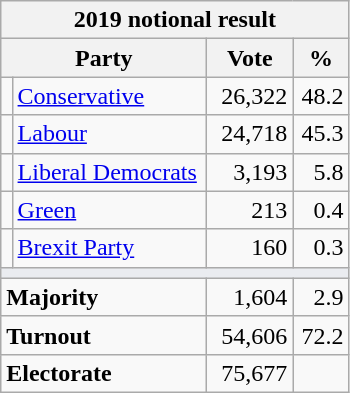<table class="wikitable">
<tr>
<th colspan="4">2019 notional result  </th>
</tr>
<tr>
<th bgcolor="#DDDDFF" width="130px" colspan="2">Party</th>
<th bgcolor="#DDDDFF" width="50px">Vote</th>
<th bgcolor="#DDDDFF" width="30px">%</th>
</tr>
<tr>
<td></td>
<td><a href='#'>Conservative</a></td>
<td align=right>26,322</td>
<td align=right>48.2</td>
</tr>
<tr>
<td></td>
<td><a href='#'>Labour</a></td>
<td align=right>24,718</td>
<td align=right>45.3</td>
</tr>
<tr>
<td></td>
<td><a href='#'>Liberal Democrats</a></td>
<td align=right>3,193</td>
<td align=right>5.8</td>
</tr>
<tr>
<td></td>
<td><a href='#'>Green</a></td>
<td align=right>213</td>
<td align=right>0.4</td>
</tr>
<tr>
<td></td>
<td><a href='#'>Brexit Party</a></td>
<td align=right>160</td>
<td align=right>0.3</td>
</tr>
<tr>
<td colspan="4" bgcolor="#EAECF0"></td>
</tr>
<tr>
<td colspan="2"><strong>Majority</strong></td>
<td align=right>1,604</td>
<td align=right>2.9</td>
</tr>
<tr>
<td colspan="2"><strong>Turnout</strong></td>
<td align=right>54,606</td>
<td align=right>72.2</td>
</tr>
<tr>
<td colspan="2"><strong>Electorate</strong></td>
<td align=right>75,677</td>
</tr>
</table>
